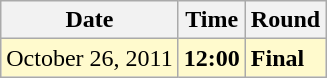<table class="wikitable">
<tr>
<th>Date</th>
<th>Time</th>
<th>Round</th>
</tr>
<tr style=background:lemonchiffon>
<td>October 26, 2011</td>
<td><strong>12:00</strong></td>
<td><strong>Final</strong></td>
</tr>
</table>
